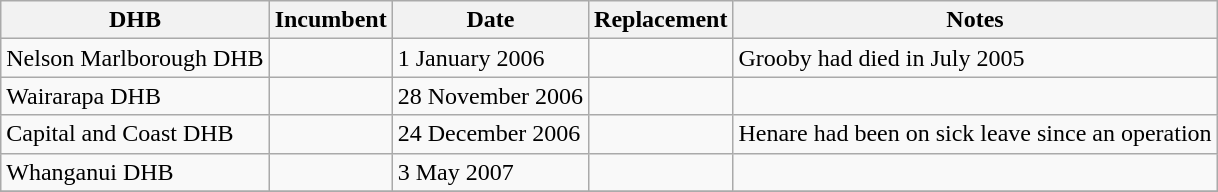<table class="wikitable sortable">
<tr>
<th>DHB</th>
<th>Incumbent</th>
<th>Date</th>
<th>Replacement</th>
<th>Notes</th>
</tr>
<tr>
<td>Nelson Marlborough DHB</td>
<td></td>
<td>1 January 2006</td>
<td></td>
<td>Grooby had died in July 2005</td>
</tr>
<tr>
<td>Wairarapa DHB</td>
<td></td>
<td>28 November 2006</td>
<td></td>
<td></td>
</tr>
<tr>
<td>Capital and Coast DHB</td>
<td></td>
<td>24 December 2006</td>
<td></td>
<td>Henare had been on sick leave since an operation</td>
</tr>
<tr>
<td>Whanganui DHB</td>
<td></td>
<td>3 May 2007</td>
<td></td>
<td></td>
</tr>
<tr>
</tr>
</table>
